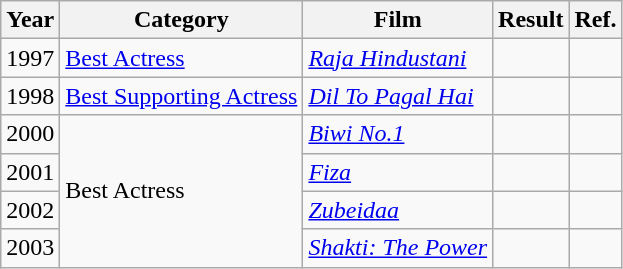<table class="wikitable">
<tr>
<th>Year</th>
<th>Category</th>
<th>Film</th>
<th>Result</th>
<th>Ref.</th>
</tr>
<tr>
<td>1997</td>
<td><a href='#'>Best Actress</a></td>
<td><em><a href='#'>Raja Hindustani</a></em></td>
<td></td>
<td></td>
</tr>
<tr>
<td>1998</td>
<td><a href='#'>Best Supporting Actress</a></td>
<td><em><a href='#'>Dil To Pagal Hai</a></em></td>
<td></td>
<td></td>
</tr>
<tr>
<td>2000</td>
<td rowspan="4">Best Actress</td>
<td><em><a href='#'>Biwi No.1</a></em></td>
<td></td>
<td></td>
</tr>
<tr>
<td>2001</td>
<td><em><a href='#'>Fiza</a></em></td>
<td></td>
<td></td>
</tr>
<tr>
<td>2002</td>
<td><em><a href='#'>Zubeidaa</a></em></td>
<td></td>
<td></td>
</tr>
<tr>
<td>2003</td>
<td><em><a href='#'>Shakti: The Power</a></em></td>
<td></td>
<td></td>
</tr>
</table>
